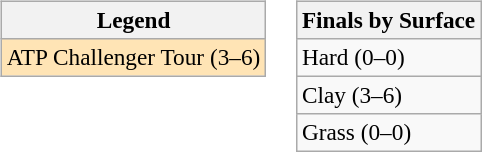<table>
<tr valign=top>
<td><br><table class=wikitable style=font-size:97%>
<tr>
<th>Legend</th>
</tr>
<tr bgcolor=moccasin>
<td>ATP Challenger Tour (3–6)</td>
</tr>
</table>
</td>
<td><br><table class=wikitable style=font-size:97%>
<tr>
<th>Finals by Surface</th>
</tr>
<tr>
<td>Hard (0–0)</td>
</tr>
<tr>
<td>Clay (3–6)</td>
</tr>
<tr>
<td>Grass (0–0)</td>
</tr>
</table>
</td>
</tr>
</table>
